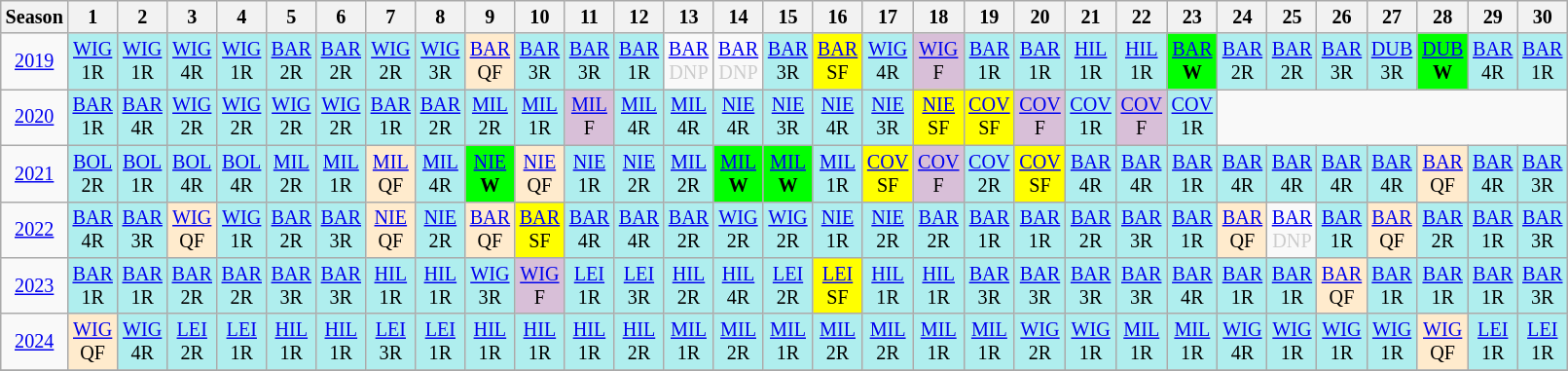<table class="wikitable" style="width:28%; margin:0; font-size:84%">
<tr>
<th>Season</th>
<th>1</th>
<th>2</th>
<th>3</th>
<th>4</th>
<th>5</th>
<th>6</th>
<th>7</th>
<th>8</th>
<th>9</th>
<th>10</th>
<th>11</th>
<th>12</th>
<th>13</th>
<th>14</th>
<th>15</th>
<th>16</th>
<th>17</th>
<th>18</th>
<th>19</th>
<th>20</th>
<th>21</th>
<th>22</th>
<th>23</th>
<th>24</th>
<th>25</th>
<th>26</th>
<th>27</th>
<th>28</th>
<th>29</th>
<th>30</th>
</tr>
<tr>
<td style="text-align:center;"background:#efefef;"><a href='#'>2019</a></td>
<td style="text-align:center; background:#afeeee;"><a href='#'>WIG</a><br>1R</td>
<td style="text-align:center; background:#afeeee;"><a href='#'>WIG</a><br>1R</td>
<td style="text-align:center; background:#afeeee;"><a href='#'>WIG</a><br>4R</td>
<td style="text-align:center; background:#afeeee;"><a href='#'>WIG</a><br>1R</td>
<td style="text-align:center; background:#afeeee;"><a href='#'>BAR</a><br>2R</td>
<td style="text-align:center; background:#afeeee;"><a href='#'>BAR</a><br>2R</td>
<td style="text-align:center; background:#afeeee;"><a href='#'>WIG</a><br>2R</td>
<td style="text-align:center; background:#afeeee;"><a href='#'>WIG</a><br>3R</td>
<td style="text-align:center; background:#ffebcd;"><a href='#'>BAR</a><br>QF</td>
<td style="text-align:center; background:#afeeee;"><a href='#'>BAR</a><br>3R</td>
<td style="text-align:center; background:#afeeee;"><a href='#'>BAR</a><br>3R</td>
<td style="text-align:center; background:#afeeee;"><a href='#'>BAR</a><br>1R</td>
<td style="text-align:center; color:#ccc;"><a href='#'>BAR</a><br>DNP</td>
<td style="text-align:center; color:#ccc;"><a href='#'>BAR</a><br>DNP</td>
<td style="text-align:center; background:#afeeee;"><a href='#'>BAR</a><br>3R</td>
<td style="text-align:center; background:yellow;"><a href='#'>BAR</a><br>SF</td>
<td style="text-align:center; background:#afeeee;"><a href='#'>WIG</a><br>4R</td>
<td style="text-align:center; background:thistle;"><a href='#'>WIG</a><br>F</td>
<td style="text-align:center; background:#afeeee;"><a href='#'>BAR</a><br>1R</td>
<td style="text-align:center; background:#afeeee;"><a href='#'>BAR</a><br>1R</td>
<td style="text-align:center; background:#afeeee;"><a href='#'>HIL</a><br>1R</td>
<td style="text-align:center; background:#afeeee;"><a href='#'>HIL</a><br>1R</td>
<td style="text-align:center; background:lime;"><a href='#'>BAR</a><br><strong>W</strong></td>
<td style="text-align:center; background:#afeeee;"><a href='#'>BAR</a><br>2R</td>
<td style="text-align:center; background:#afeeee;"><a href='#'>BAR</a><br>2R</td>
<td style="text-align:center; background:#afeeee;"><a href='#'>BAR</a><br>3R</td>
<td style="text-align:center; background:#afeeee;"><a href='#'>DUB</a><br>3R</td>
<td style="text-align:center; background:lime;"><a href='#'>DUB</a><br><strong>W</strong></td>
<td style="text-align:center; background:#afeeee;"><a href='#'>BAR</a><br>4R</td>
<td style="text-align:center; background:#afeeee;"><a href='#'>BAR</a><br>1R</td>
</tr>
<tr>
<td style="text-align:center;"background:#efefef;"><a href='#'>2020</a></td>
<td style="text-align:center; background:#afeeee;"><a href='#'>BAR</a><br>1R</td>
<td style="text-align:center; background:#afeeee;"><a href='#'>BAR</a><br>4R</td>
<td style="text-align:center; background:#afeeee;"><a href='#'>WIG</a><br>2R</td>
<td style="text-align:center; background:#afeeee;"><a href='#'>WIG</a><br>2R</td>
<td style="text-align:center; background:#afeeee;"><a href='#'>WIG</a><br>2R</td>
<td style="text-align:center; background:#afeeee;"><a href='#'>WIG</a><br>2R</td>
<td style="text-align:center; background:#afeeee;"><a href='#'>BAR</a><br>1R</td>
<td style="text-align:center; background:#afeeee;"><a href='#'>BAR</a><br>2R</td>
<td style="text-align:center; background:#afeeee;"><a href='#'>MIL</a><br>2R</td>
<td style="text-align:center; background:#afeeee;"><a href='#'>MIL</a><br>1R</td>
<td style="text-align:center; background:thistle;"><a href='#'>MIL</a><br>F</td>
<td style="text-align:center; background:#afeeee;"><a href='#'>MIL</a><br>4R</td>
<td style="text-align:center; background:#afeeee;"><a href='#'>MIL</a><br>4R</td>
<td style="text-align:center; background:#afeeee;"><a href='#'>NIE</a><br>4R</td>
<td style="text-align:center; background:#afeeee;"><a href='#'>NIE</a><br>3R</td>
<td style="text-align:center; background:#afeeee;"><a href='#'>NIE</a><br>4R</td>
<td style="text-align:center; background:#afeeee;"><a href='#'>NIE</a><br>3R</td>
<td style="text-align:center; background:yellow;"><a href='#'>NIE</a><br>SF</td>
<td style="text-align:center; background:yellow;"><a href='#'>COV</a><br>SF</td>
<td style="text-align:center; background:thistle;"><a href='#'>COV</a><br>F</td>
<td style="text-align:center; background:#afeeee;"><a href='#'>COV</a><br>1R</td>
<td style="text-align:center; background:thistle;"><a href='#'>COV</a><br>F</td>
<td style="text-align:center; background:#afeeee;"><a href='#'>COV</a><br>1R</td>
</tr>
<tr>
<td style="text-align:center; "background:#efefef;"><a href='#'>2021</a></td>
<td style="text-align:center; background:#afeeee;"><a href='#'>BOL</a><br>2R</td>
<td style="text-align:center; background:#afeeee;"><a href='#'>BOL</a><br>1R</td>
<td style="text-align:center; background:#afeeee;"><a href='#'>BOL</a><br>4R</td>
<td style="text-align:center; background:#afeeee;"><a href='#'>BOL</a><br>4R</td>
<td style="text-align:center; background:#afeeee;"><a href='#'>MIL</a><br>2R</td>
<td style="text-align:center; background:#afeeee;"><a href='#'>MIL</a><br>1R</td>
<td style="text-align:center; background:#ffebcd;"><a href='#'>MIL</a><br>QF</td>
<td style="text-align:center; background:#afeeee;"><a href='#'>MIL</a><br>4R</td>
<td style="text-align:center; background:lime;"><a href='#'>NIE</a><br><strong>W</strong></td>
<td style="text-align:center; background:#ffebcd;"><a href='#'>NIE</a><br>QF</td>
<td style="text-align:center; background:#afeeee;"><a href='#'>NIE</a><br>1R</td>
<td style="text-align:center; background:#afeeee;"><a href='#'>NIE</a><br>2R</td>
<td style="text-align:center; background:#afeeee;"><a href='#'>MIL</a><br>2R</td>
<td style="text-align:center; background:lime;"><a href='#'>MIL</a><br><strong>W</strong></td>
<td style="text-align:center; background:lime;"><a href='#'>MIL</a><br><strong>W</strong></td>
<td style="text-align:center; background:#afeeee;"><a href='#'>MIL</a><br>1R</td>
<td style="text-align:center; background:yellow;"><a href='#'>COV</a><br>SF</td>
<td style="text-align:center; background:thistle;"><a href='#'>COV</a><br>F</td>
<td style="text-align:center; background:#afeeee;"><a href='#'>COV</a><br>2R</td>
<td style="text-align:center; background:yellow;"><a href='#'>COV</a><br>SF</td>
<td style="text-align:center; background:#afeeee;"><a href='#'>BAR</a><br>4R</td>
<td style="text-align:center; background:#afeeee;"><a href='#'>BAR</a><br>4R</td>
<td style="text-align:center; background:#afeeee;"><a href='#'>BAR</a><br>1R</td>
<td style="text-align:center; background:#afeeee;"><a href='#'>BAR</a><br>4R</td>
<td style="text-align:center; background:#afeeee;"><a href='#'>BAR</a><br>4R</td>
<td style="text-align:center; background:#afeeee;"><a href='#'>BAR</a><br>4R</td>
<td style="text-align:center; background:#afeeee;"><a href='#'>BAR</a><br>4R</td>
<td style="text-align:center; background:#ffebcd;"><a href='#'>BAR</a><br>QF</td>
<td style="text-align:center; background:#afeeee;"><a href='#'>BAR</a><br>4R</td>
<td style="text-align:center; background:#afeeee;"><a href='#'>BAR</a><br>3R</td>
</tr>
<tr>
<td style="text-align:center;"background:#efefef;"><a href='#'>2022</a></td>
<td style="text-align:center; background:#afeeee;"><a href='#'>BAR</a><br>4R</td>
<td style="text-align:center; background:#afeeee;"><a href='#'>BAR</a><br>3R</td>
<td style="text-align:center; background:#ffebcd;"><a href='#'>WIG</a><br>QF</td>
<td style="text-align:center; background:#afeeee;"><a href='#'>WIG</a><br>1R</td>
<td style="text-align:center; background:#afeeee;"><a href='#'>BAR</a><br>2R</td>
<td style="text-align:center; background:#afeeee;"><a href='#'>BAR</a><br>3R</td>
<td style="text-align:center; background:#ffebcd;"><a href='#'>NIE</a><br>QF</td>
<td style="text-align:center; background:#afeeee"><a href='#'>NIE</a><br>2R</td>
<td style="text-align:center; background:#ffebcd;"><a href='#'>BAR</a><br>QF</td>
<td style="text-align:center; background:yellow;"><a href='#'>BAR</a><br>SF</td>
<td style="text-align:center; background:#afeeee;"><a href='#'>BAR</a><br>4R</td>
<td style="text-align:center; background:#afeeee;"><a href='#'>BAR</a><br>4R</td>
<td style="text-align:center; background:#afeeee;"><a href='#'>BAR</a><br>2R</td>
<td style="text-align:center; background:#afeeee;"><a href='#'>WIG</a><br>2R</td>
<td style="text-align:center; background:#afeeee;"><a href='#'>WIG</a><br>2R</td>
<td style="text-align:center; background:#afeeee;"><a href='#'>NIE</a><br>1R</td>
<td style="text-align:center; background:#afeeee;"><a href='#'>NIE</a><br>2R</td>
<td style="text-align:center; background:#afeeee;"><a href='#'>BAR</a><br>2R</td>
<td style="text-align:center; background:#afeeee;"><a href='#'>BAR</a><br>1R</td>
<td style="text-align:center; background:#afeeee;"><a href='#'>BAR</a><br>1R</td>
<td style="text-align:center; background:#afeeee;"><a href='#'>BAR</a><br>2R</td>
<td style="text-align:center; background:#afeeee;"><a href='#'>BAR</a><br>3R</td>
<td style="text-align:center; background:#afeeee;"><a href='#'>BAR</a><br>1R</td>
<td style="text-align:center; background:#ffebcd;"><a href='#'>BAR</a><br>QF</td>
<td style="text-align:center; color:#ccc;"><a href='#'>BAR</a><br>DNP</td>
<td style="text-align:center; background:#afeeee;"><a href='#'>BAR</a><br>1R</td>
<td style="text-align:center; background:#ffebcd;"><a href='#'>BAR</a><br>QF</td>
<td style="text-align:center; background:#afeeee;"><a href='#'>BAR</a><br>2R</td>
<td style="text-align:center; background:#afeeee;"><a href='#'>BAR</a><br>1R</td>
<td style="text-align:center; background:#afeeee;"><a href='#'>BAR</a><br>3R</td>
</tr>
<tr>
<td style="text-align:center;"background:#efefef;"><a href='#'>2023</a></td>
<td style="text-align:center; background:#afeeee;"><a href='#'>BAR</a><br>1R</td>
<td style="text-align:center; background:#afeeee;"><a href='#'>BAR</a><br>1R</td>
<td style="text-align:center; background:#afeeee;"><a href='#'>BAR</a><br>2R</td>
<td style="text-align:center; background:#afeeee;"><a href='#'>BAR</a><br>2R</td>
<td style="text-align:center; background:#afeeee;"><a href='#'>BAR</a><br>3R</td>
<td style="text-align:center; background:#afeeee;"><a href='#'>BAR</a><br>3R</td>
<td style="text-align:center; background:#afeeee;"><a href='#'>HIL</a><br>1R</td>
<td style="text-align:center; background:#afeeee;"><a href='#'>HIL</a><br>1R</td>
<td style="text-align:center; background:#afeeee;"><a href='#'>WIG</a><br>3R</td>
<td style="text-align:center; background:thistle;"><a href='#'>WIG</a><br>F</td>
<td style="text-align:center; background:#afeeee;"><a href='#'>LEI</a><br>1R</td>
<td style="text-align:center; background:#afeeee;"><a href='#'>LEI</a><br>3R</td>
<td style="text-align:center; background:#afeeee;"><a href='#'>HIL</a><br>2R</td>
<td style="text-align:center; background:#afeeee;"><a href='#'>HIL</a><br>4R</td>
<td style="text-align:center; background:#afeeee;"><a href='#'>LEI</a><br>2R</td>
<td style="text-align:center; background:yellow;"><a href='#'>LEI</a><br>SF</td>
<td style="text-align:center; background:#afeeee;"><a href='#'>HIL</a><br>1R</td>
<td style="text-align:center; background:#afeeee;"><a href='#'>HIL</a><br>1R</td>
<td style="text-align:center; background:#afeeee;"><a href='#'>BAR</a><br>3R</td>
<td style="text-align:center; background:#afeeee;"><a href='#'>BAR</a><br>3R</td>
<td style="text-align:center; background:#afeeee;"><a href='#'>BAR</a><br>3R</td>
<td style="text-align:center; background:#afeeee;"><a href='#'>BAR</a><br>3R</td>
<td style="text-align:center; background:#afeeee;"><a href='#'>BAR</a><br>4R</td>
<td style="text-align:center; background:#afeeee;"><a href='#'>BAR</a><br>1R</td>
<td style="text-align:center; background:#afeeee;"><a href='#'>BAR</a><br>1R</td>
<td style="text-align:center; background:#ffebcd;"><a href='#'>BAR</a><br>QF</td>
<td style="text-align:center; background:#afeeee;"><a href='#'>BAR</a><br>1R</td>
<td style="text-align:center; background:#afeeee;"><a href='#'>BAR</a><br>1R</td>
<td style="text-align:center; background:#afeeee;"><a href='#'>BAR</a><br>1R</td>
<td style="text-align:center; background:#afeeee;"><a href='#'>BAR</a><br>3R</td>
</tr>
<tr>
<td style="text-align:center;"background:#efefef;"><a href='#'>2024</a></td>
<td style="text-align:center; background:#ffebcd;"><a href='#'>WIG</a><br>QF</td>
<td style="text-align:center; background:#afeeee;"><a href='#'>WIG</a><br>4R</td>
<td style="text-align:center; background:#afeeee;"><a href='#'>LEI</a><br>2R</td>
<td style="text-align:center; background:#afeeee;"><a href='#'>LEI</a><br>1R</td>
<td style="text-align:center; background:#afeeee;"><a href='#'>HIL</a><br>1R</td>
<td style="text-align:center; background:#afeeee;"><a href='#'>HIL</a><br>1R</td>
<td style="text-align:center; background:#afeeee;"><a href='#'>LEI</a><br>3R</td>
<td style="text-align:center; background:#afeeee;"><a href='#'>LEI</a><br>1R</td>
<td style="text-align:center; background:#afeeee;"><a href='#'>HIL</a><br>1R</td>
<td style="text-align:center; background:#afeeee;"><a href='#'>HIL</a><br>1R</td>
<td style="text-align:center; background:#afeeee;"><a href='#'>HIL</a><br>1R</td>
<td style="text-align:center; background:#afeeee;"><a href='#'>HIL</a><br>2R</td>
<td style="text-align:center; background:#afeeee;"><a href='#'>MIL</a><br>1R</td>
<td style="text-align:center; background:#afeeee;"><a href='#'>MIL</a><br>2R</td>
<td style="text-align:center; background:#afeeee;"><a href='#'>MIL</a><br>1R</td>
<td style="text-align:center; background:#afeeee;"><a href='#'>MIL</a><br>2R</td>
<td style="text-align:center; background:#afeeee;"><a href='#'>MIL</a><br>2R</td>
<td style="text-align:center; background:#afeeee;"><a href='#'>MIL</a><br>1R</td>
<td style="text-align:center; background:#afeeee;"><a href='#'>MIL</a><br>1R</td>
<td style="text-align:center; background:#afeeee;"><a href='#'>WIG</a><br>2R</td>
<td style="text-align:center; background:#afeeee;"><a href='#'>WIG</a><br>1R</td>
<td style="text-align:center; background:#afeeee;"><a href='#'>MIL</a><br>1R</td>
<td style="text-align:center; background:#afeeee;"><a href='#'>MIL</a><br>1R</td>
<td style="text-align:center; background:#afeeee;"><a href='#'>WIG</a><br>4R</td>
<td style="text-align:center; background:#afeeee;"><a href='#'>WIG</a><br>1R</td>
<td style="text-align:center; background:#afeeee;"><a href='#'>WIG</a><br>1R</td>
<td style="text-align:center; background:#afeeee;"><a href='#'>WIG</a><br>1R</td>
<td style="text-align:center; background:#ffebcd;"><a href='#'>WIG</a><br>QF</td>
<td style="text-align:center; background:#afeeee;"><a href='#'>LEI</a><br>1R</td>
<td style="text-align:center; background:#afeeee;"><a href='#'>LEI</a><br>1R</td>
</tr>
<tr>
</tr>
</table>
